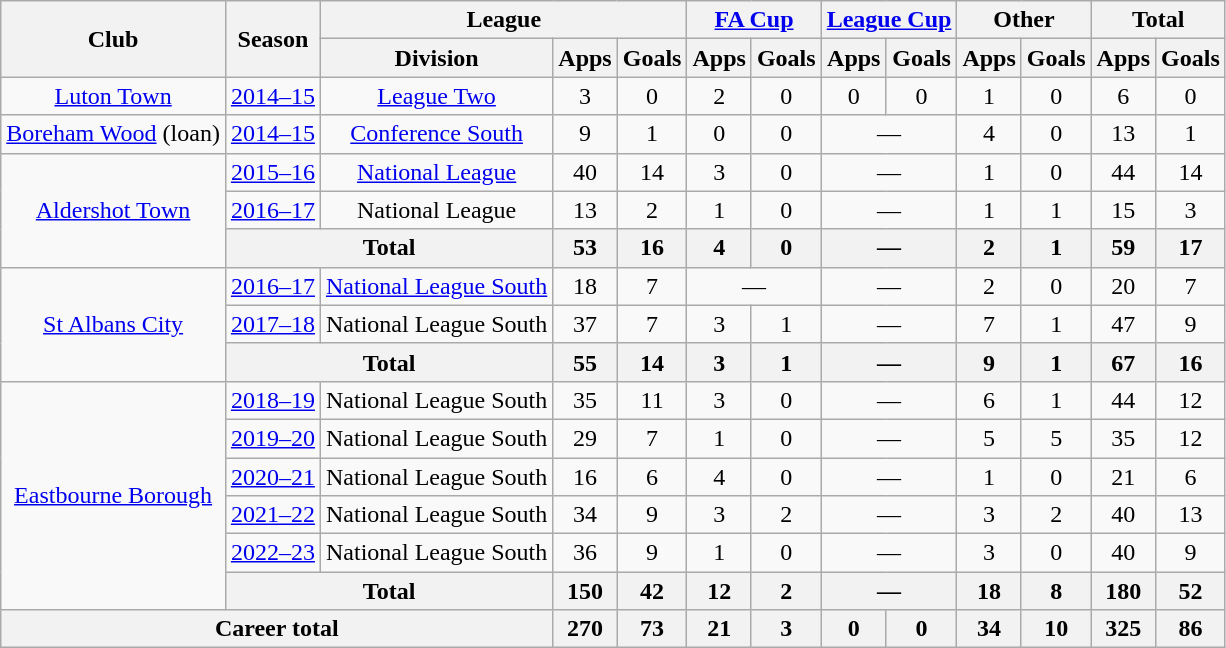<table class=wikitable style=text-align:center>
<tr>
<th rowspan=2>Club</th>
<th rowspan=2>Season</th>
<th colspan=3>League</th>
<th colspan=2><a href='#'>FA Cup</a></th>
<th colspan=2><a href='#'>League Cup</a></th>
<th colspan=2>Other</th>
<th colspan=2>Total</th>
</tr>
<tr>
<th>Division</th>
<th>Apps</th>
<th>Goals</th>
<th>Apps</th>
<th>Goals</th>
<th>Apps</th>
<th>Goals</th>
<th>Apps</th>
<th>Goals</th>
<th>Apps</th>
<th>Goals</th>
</tr>
<tr>
<td><a href='#'>Luton Town</a></td>
<td><a href='#'>2014–15</a></td>
<td><a href='#'>League Two</a></td>
<td>3</td>
<td>0</td>
<td>2</td>
<td>0</td>
<td>0</td>
<td>0</td>
<td>1</td>
<td>0</td>
<td>6</td>
<td>0</td>
</tr>
<tr>
<td><a href='#'>Boreham Wood</a> (loan)</td>
<td><a href='#'>2014–15</a></td>
<td><a href='#'>Conference South</a></td>
<td>9</td>
<td>1</td>
<td>0</td>
<td>0</td>
<td colspan=2>—</td>
<td>4</td>
<td>0</td>
<td>13</td>
<td>1</td>
</tr>
<tr>
<td rowspan=3><a href='#'>Aldershot Town</a></td>
<td><a href='#'>2015–16</a></td>
<td><a href='#'>National League</a></td>
<td>40</td>
<td>14</td>
<td>3</td>
<td>0</td>
<td colspan=2>—</td>
<td>1</td>
<td>0</td>
<td>44</td>
<td>14</td>
</tr>
<tr>
<td><a href='#'>2016–17</a></td>
<td>National League</td>
<td>13</td>
<td>2</td>
<td>1</td>
<td>0</td>
<td colspan=2>—</td>
<td>1</td>
<td>1</td>
<td>15</td>
<td>3</td>
</tr>
<tr>
<th colspan=2>Total</th>
<th>53</th>
<th>16</th>
<th>4</th>
<th>0</th>
<th colspan=2>—</th>
<th>2</th>
<th>1</th>
<th>59</th>
<th>17</th>
</tr>
<tr>
<td rowspan=3><a href='#'>St Albans City</a></td>
<td><a href='#'>2016–17</a></td>
<td><a href='#'>National League South</a></td>
<td>18</td>
<td>7</td>
<td colspan=2>—</td>
<td colspan=2>—</td>
<td>2</td>
<td>0</td>
<td>20</td>
<td>7</td>
</tr>
<tr>
<td><a href='#'>2017–18</a></td>
<td>National League South</td>
<td>37</td>
<td>7</td>
<td>3</td>
<td>1</td>
<td colspan=2>—</td>
<td>7</td>
<td>1</td>
<td>47</td>
<td>9</td>
</tr>
<tr>
<th colspan=2>Total</th>
<th>55</th>
<th>14</th>
<th>3</th>
<th>1</th>
<th colspan=2>—</th>
<th>9</th>
<th>1</th>
<th>67</th>
<th>16</th>
</tr>
<tr>
<td rowspan=6><a href='#'>Eastbourne Borough</a></td>
<td><a href='#'>2018–19</a></td>
<td>National League South</td>
<td>35</td>
<td>11</td>
<td>3</td>
<td>0</td>
<td colspan=2>—</td>
<td>6</td>
<td>1</td>
<td>44</td>
<td>12</td>
</tr>
<tr>
<td><a href='#'>2019–20</a></td>
<td>National League South</td>
<td>29</td>
<td>7</td>
<td>1</td>
<td>0</td>
<td colspan=2>—</td>
<td>5</td>
<td>5</td>
<td>35</td>
<td>12</td>
</tr>
<tr>
<td><a href='#'>2020–21</a></td>
<td>National League South</td>
<td>16</td>
<td>6</td>
<td>4</td>
<td>0</td>
<td colspan=2>—</td>
<td>1</td>
<td>0</td>
<td>21</td>
<td>6</td>
</tr>
<tr>
<td><a href='#'>2021–22</a></td>
<td>National League South</td>
<td>34</td>
<td>9</td>
<td>3</td>
<td>2</td>
<td colspan=2>—</td>
<td>3</td>
<td>2</td>
<td>40</td>
<td>13</td>
</tr>
<tr>
<td><a href='#'>2022–23</a></td>
<td>National League South</td>
<td>36</td>
<td>9</td>
<td>1</td>
<td>0</td>
<td colspan=2>—</td>
<td>3</td>
<td>0</td>
<td>40</td>
<td>9</td>
</tr>
<tr>
<th colspan=2>Total</th>
<th>150</th>
<th>42</th>
<th>12</th>
<th>2</th>
<th colspan=2>—</th>
<th>18</th>
<th>8</th>
<th>180</th>
<th>52</th>
</tr>
<tr>
<th colspan=3>Career total</th>
<th>270</th>
<th>73</th>
<th>21</th>
<th>3</th>
<th>0</th>
<th>0</th>
<th>34</th>
<th>10</th>
<th>325</th>
<th>86</th>
</tr>
</table>
